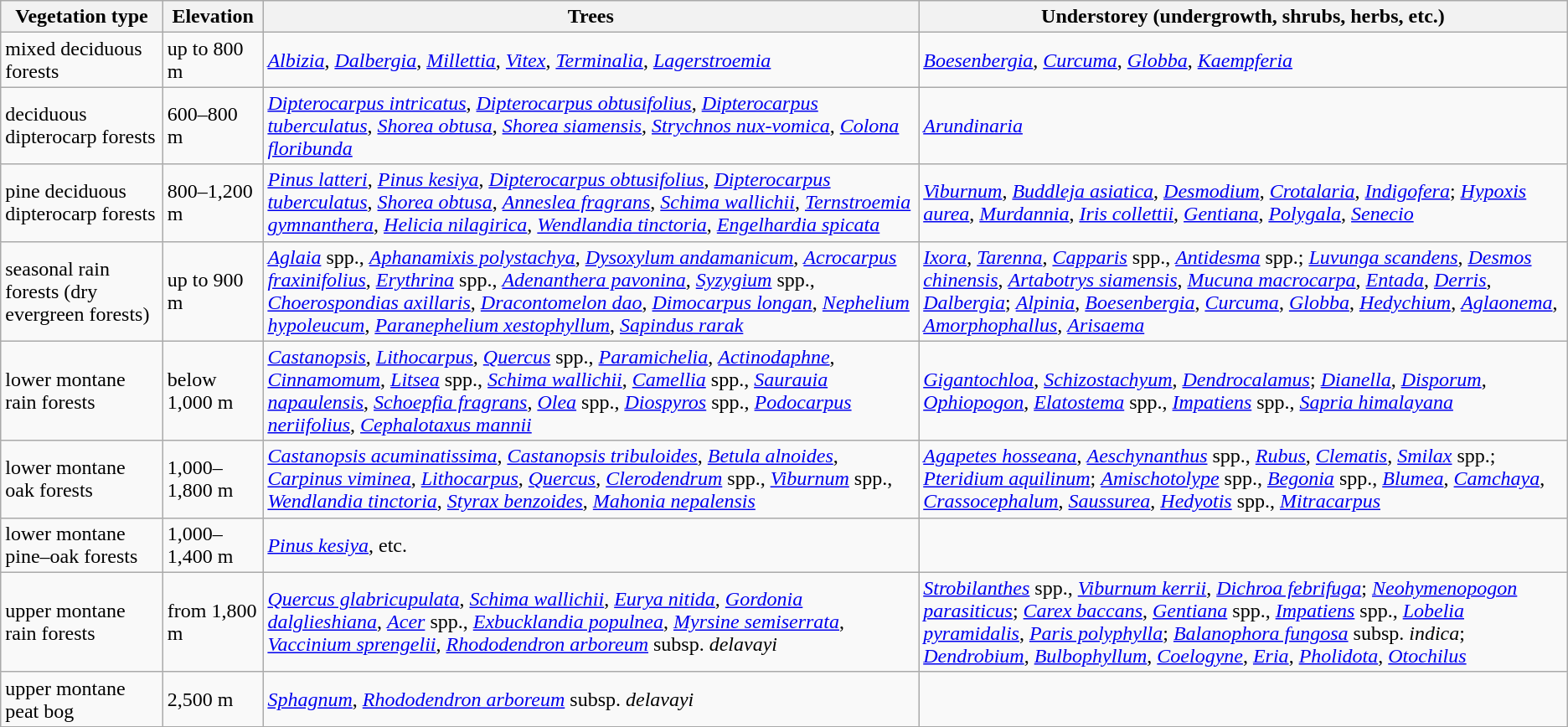<table class="wikitable">
<tr>
<th>Vegetation type</th>
<th>Elevation</th>
<th>Trees</th>
<th>Understorey (undergrowth, shrubs, herbs, etc.)</th>
</tr>
<tr>
<td>mixed deciduous forests</td>
<td>up to 800 m</td>
<td><em><a href='#'>Albizia</a></em>, <em><a href='#'>Dalbergia</a></em>, <em><a href='#'>Millettia</a></em>, <em><a href='#'>Vitex</a></em>, <em><a href='#'>Terminalia</a></em>, <em><a href='#'>Lagerstroemia</a></em></td>
<td><em><a href='#'>Boesenbergia</a></em>, <em><a href='#'>Curcuma</a></em>, <em><a href='#'>Globba</a></em>, <em><a href='#'>Kaempferia</a></em></td>
</tr>
<tr>
<td>deciduous dipterocarp forests</td>
<td>600–800 m</td>
<td><em><a href='#'>Dipterocarpus intricatus</a></em>, <em><a href='#'>Dipterocarpus obtusifolius</a></em>, <em><a href='#'>Dipterocarpus tuberculatus</a></em>, <em><a href='#'>Shorea obtusa</a></em>, <em><a href='#'>Shorea siamensis</a></em>, <em><a href='#'>Strychnos nux-vomica</a></em>, <em><a href='#'>Colona floribunda</a></em></td>
<td><em><a href='#'>Arundinaria</a></em></td>
</tr>
<tr>
<td>pine deciduous dipterocarp forests</td>
<td>800–1,200 m</td>
<td><em><a href='#'>Pinus latteri</a></em>, <em><a href='#'>Pinus kesiya</a></em>, <em><a href='#'>Dipterocarpus obtusifolius</a></em>, <em><a href='#'>Dipterocarpus tuberculatus</a></em>, <em><a href='#'>Shorea obtusa</a></em>, <em><a href='#'>Anneslea fragrans</a></em>, <em><a href='#'>Schima wallichii</a></em>, <em><a href='#'>Ternstroemia gymnanthera</a></em>, <em><a href='#'>Helicia nilagirica</a></em>, <em><a href='#'>Wendlandia tinctoria</a></em>, <em><a href='#'>Engelhardia spicata</a></em></td>
<td><em><a href='#'>Viburnum</a></em>, <em><a href='#'>Buddleja asiatica</a></em>, <em><a href='#'>Desmodium</a></em>, <em><a href='#'>Crotalaria</a></em>, <em><a href='#'>Indigofera</a></em>; <em><a href='#'>Hypoxis aurea</a></em>, <em><a href='#'>Murdannia</a></em>, <em><a href='#'>Iris collettii</a></em>, <em><a href='#'>Gentiana</a></em>, <em><a href='#'>Polygala</a></em>, <em><a href='#'>Senecio</a></em></td>
</tr>
<tr>
<td>seasonal rain forests (dry evergreen forests)</td>
<td>up to 900 m</td>
<td><em><a href='#'>Aglaia</a></em> spp., <em><a href='#'>Aphanamixis polystachya</a></em>, <em><a href='#'>Dysoxylum andamanicum</a></em>, <em><a href='#'>Acrocarpus fraxinifolius</a></em>, <em><a href='#'>Erythrina</a></em> spp., <em><a href='#'>Adenanthera pavonina</a></em>, <em><a href='#'>Syzygium</a></em> spp., <em><a href='#'>Choerospondias axillaris</a></em>, <em><a href='#'>Dracontomelon dao</a></em>, <em><a href='#'>Dimocarpus longan</a></em>, <em><a href='#'>Nephelium hypoleucum</a></em>, <em><a href='#'>Paranephelium xestophyllum</a></em>, <em><a href='#'>Sapindus rarak</a></em></td>
<td><em><a href='#'>Ixora</a></em>, <em><a href='#'>Tarenna</a></em>, <em><a href='#'>Capparis</a></em> spp., <em><a href='#'>Antidesma</a></em> spp.; <em><a href='#'>Luvunga scandens</a></em>, <em><a href='#'>Desmos chinensis</a></em>, <em><a href='#'>Artabotrys siamensis</a></em>, <em><a href='#'>Mucuna macrocarpa</a></em>, <em><a href='#'>Entada</a></em>, <em><a href='#'>Derris</a></em>, <em><a href='#'>Dalbergia</a></em>; <em><a href='#'>Alpinia</a></em>, <em><a href='#'>Boesenbergia</a></em>, <em><a href='#'>Curcuma</a></em>, <em><a href='#'>Globba</a></em>, <em><a href='#'>Hedychium</a></em>, <em><a href='#'>Aglaonema</a></em>, <em><a href='#'>Amorphophallus</a></em>, <em><a href='#'>Arisaema</a></em></td>
</tr>
<tr>
<td>lower montane rain forests</td>
<td>below 1,000 m</td>
<td><em><a href='#'>Castanopsis</a></em>, <em><a href='#'>Lithocarpus</a></em>, <em><a href='#'>Quercus</a></em> spp., <em><a href='#'>Paramichelia</a></em>, <em><a href='#'>Actinodaphne</a></em>, <em><a href='#'>Cinnamomum</a></em>, <em><a href='#'>Litsea</a></em> spp., <em><a href='#'>Schima wallichii</a></em>, <em><a href='#'>Camellia</a></em> spp., <em><a href='#'>Saurauia napaulensis</a></em>, <em><a href='#'>Schoepfia fragrans</a></em>, <em><a href='#'>Olea</a></em> spp., <em><a href='#'>Diospyros</a></em> spp., <em><a href='#'>Podocarpus neriifolius</a></em>, <em><a href='#'>Cephalotaxus mannii</a></em></td>
<td><em><a href='#'>Gigantochloa</a></em>, <em><a href='#'>Schizostachyum</a></em>, <em><a href='#'>Dendrocalamus</a></em>; <em><a href='#'>Dianella</a></em>, <em><a href='#'>Disporum</a></em>, <em><a href='#'>Ophiopogon</a></em>, <em><a href='#'>Elatostema</a></em> spp., <em><a href='#'>Impatiens</a></em> spp., <em><a href='#'>Sapria himalayana</a></em></td>
</tr>
<tr>
<td>lower montane oak forests</td>
<td>1,000–1,800 m</td>
<td><em><a href='#'>Castanopsis acuminatissima</a></em>, <em><a href='#'>Castanopsis tribuloides</a></em>, <em><a href='#'>Betula alnoides</a></em>, <em><a href='#'>Carpinus viminea</a></em>, <em><a href='#'>Lithocarpus</a></em>, <em><a href='#'>Quercus</a></em>, <em><a href='#'>Clerodendrum</a></em> spp., <em><a href='#'>Viburnum</a></em> spp., <em><a href='#'>Wendlandia tinctoria</a></em>, <em><a href='#'>Styrax benzoides</a></em>, <em><a href='#'>Mahonia nepalensis</a></em></td>
<td><em><a href='#'>Agapetes hosseana</a></em>, <em><a href='#'>Aeschynanthus</a></em> spp., <em><a href='#'>Rubus</a></em>, <em><a href='#'>Clematis</a></em>, <em><a href='#'>Smilax</a></em> spp.; <em><a href='#'>Pteridium aquilinum</a></em>; <em><a href='#'>Amischotolype</a></em> spp., <em><a href='#'>Begonia</a></em> spp., <em><a href='#'>Blumea</a></em>, <em><a href='#'>Camchaya</a></em>, <em><a href='#'>Crassocephalum</a></em>, <em><a href='#'>Saussurea</a></em>, <em><a href='#'>Hedyotis</a></em> spp., <em><a href='#'>Mitracarpus</a></em></td>
</tr>
<tr>
<td>lower montane pine–oak forests</td>
<td>1,000–1,400 m</td>
<td><em><a href='#'>Pinus kesiya</a></em>, etc.</td>
<td></td>
</tr>
<tr>
<td>upper montane rain forests</td>
<td>from 1,800 m</td>
<td><em><a href='#'>Quercus glabricupulata</a></em>, <em><a href='#'>Schima wallichii</a></em>, <em><a href='#'>Eurya nitida</a></em>, <em><a href='#'>Gordonia dalglieshiana</a></em>, <em><a href='#'>Acer</a></em> spp., <em><a href='#'>Exbucklandia populnea</a></em>, <em><a href='#'>Myrsine semiserrata</a></em>, <em><a href='#'>Vaccinium sprengelii</a></em>, <em><a href='#'>Rhododendron arboreum</a></em> subsp. <em>delavayi</em></td>
<td><em><a href='#'>Strobilanthes</a></em> spp., <em><a href='#'>Viburnum kerrii</a></em>, <em><a href='#'>Dichroa febrifuga</a></em>; <em><a href='#'>Neohymenopogon parasiticus</a></em>; <em><a href='#'>Carex baccans</a></em>, <em><a href='#'>Gentiana</a></em> spp., <em><a href='#'>Impatiens</a></em> spp., <em><a href='#'>Lobelia pyramidalis</a></em>, <em><a href='#'>Paris polyphylla</a></em>; <em><a href='#'>Balanophora fungosa</a></em> subsp. <em>indica</em>; <em><a href='#'>Dendrobium</a></em>, <em><a href='#'>Bulbophyllum</a></em>, <em><a href='#'>Coelogyne</a></em>, <em><a href='#'>Eria</a></em>, <em><a href='#'>Pholidota</a></em>, <em><a href='#'>Otochilus</a></em></td>
</tr>
<tr>
<td>upper montane peat bog</td>
<td>2,500 m</td>
<td><em><a href='#'>Sphagnum</a></em>, <em><a href='#'>Rhododendron arboreum</a></em> subsp. <em>delavayi</em></td>
<td></td>
</tr>
</table>
